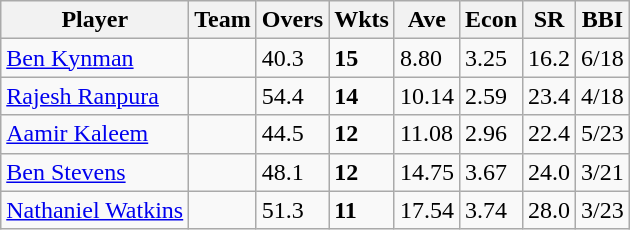<table class="wikitable sortable">
<tr>
<th>Player</th>
<th>Team</th>
<th>Overs</th>
<th>Wkts</th>
<th>Ave</th>
<th>Econ</th>
<th>SR</th>
<th>BBI</th>
</tr>
<tr>
<td><a href='#'>Ben Kynman</a></td>
<td></td>
<td>40.3</td>
<td><strong>15</strong></td>
<td>8.80</td>
<td>3.25</td>
<td>16.2</td>
<td>6/18</td>
</tr>
<tr>
<td><a href='#'>Rajesh Ranpura</a></td>
<td></td>
<td>54.4</td>
<td><strong>14</strong></td>
<td>10.14</td>
<td>2.59</td>
<td>23.4</td>
<td>4/18</td>
</tr>
<tr>
<td><a href='#'>Aamir Kaleem</a></td>
<td></td>
<td>44.5</td>
<td><strong>12</strong></td>
<td>11.08</td>
<td>2.96</td>
<td>22.4</td>
<td>5/23</td>
</tr>
<tr>
<td><a href='#'>Ben Stevens</a></td>
<td></td>
<td>48.1</td>
<td><strong>12</strong></td>
<td>14.75</td>
<td>3.67</td>
<td>24.0</td>
<td>3/21</td>
</tr>
<tr>
<td><a href='#'>Nathaniel Watkins</a></td>
<td></td>
<td>51.3</td>
<td><strong>11</strong></td>
<td>17.54</td>
<td>3.74</td>
<td>28.0</td>
<td>3/23</td>
</tr>
</table>
